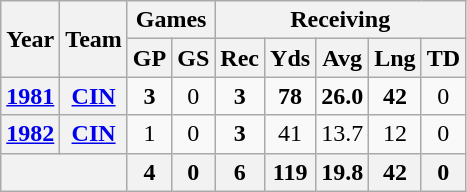<table class="wikitable" style="text-align:center">
<tr>
<th rowspan="2">Year</th>
<th rowspan="2">Team</th>
<th colspan="2">Games</th>
<th colspan="5">Receiving</th>
</tr>
<tr>
<th>GP</th>
<th>GS</th>
<th>Rec</th>
<th>Yds</th>
<th>Avg</th>
<th>Lng</th>
<th>TD</th>
</tr>
<tr>
<th><a href='#'>1981</a></th>
<th><a href='#'>CIN</a></th>
<td><strong>3</strong></td>
<td>0</td>
<td><strong>3</strong></td>
<td><strong>78</strong></td>
<td><strong>26.0</strong></td>
<td><strong>42</strong></td>
<td>0</td>
</tr>
<tr>
<th><a href='#'>1982</a></th>
<th><a href='#'>CIN</a></th>
<td>1</td>
<td>0</td>
<td><strong>3</strong></td>
<td>41</td>
<td>13.7</td>
<td>12</td>
<td>0</td>
</tr>
<tr>
<th colspan="2"></th>
<th>4</th>
<th>0</th>
<th>6</th>
<th>119</th>
<th>19.8</th>
<th>42</th>
<th>0</th>
</tr>
</table>
